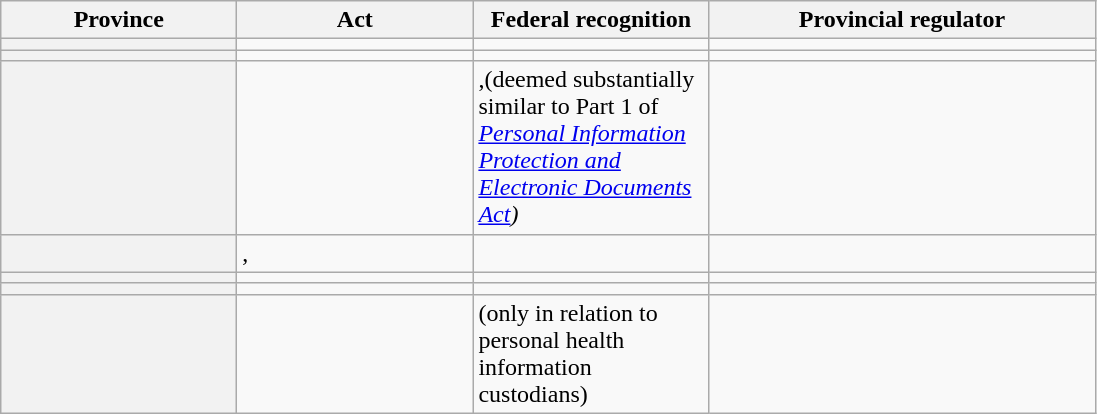<table class="wikitable">
<tr>
<th scope="col" width="150">Province</th>
<th scope="col" width="150">Act</th>
<th scope="col" width="150">Federal recognition</th>
<th scope="col" width="250">Provincial regulator</th>
</tr>
<tr valign="top">
<th scope="row" align="left"></th>
<td></td>
<td></td>
<td></td>
</tr>
<tr valign="top">
<th scope="row" align="left"></th>
<td></td>
<td></td>
<td></td>
</tr>
<tr valign="top">
<th scope="row" align="left"></th>
<td></td>
<td>,(deemed substantially similar to Part 1 of <em><a href='#'>Personal Information Protection and Electronic Documents Act</a>)</em></td>
<td></td>
</tr>
<tr valign="top">
<th scope="row" align="left"></th>
<td>,</td>
<td></td>
<td></td>
</tr>
<tr valign="top">
<th scope="row" align="left"></th>
<td></td>
<td></td>
<td></td>
</tr>
<tr valign="top">
<th scope="row" align="left"></th>
<td></td>
<td></td>
<td></td>
</tr>
<tr valign="top">
<th ! scope="row" align="left"></th>
<td></td>
<td> (only in relation to personal health information custodians)</td>
<td></td>
</tr>
</table>
